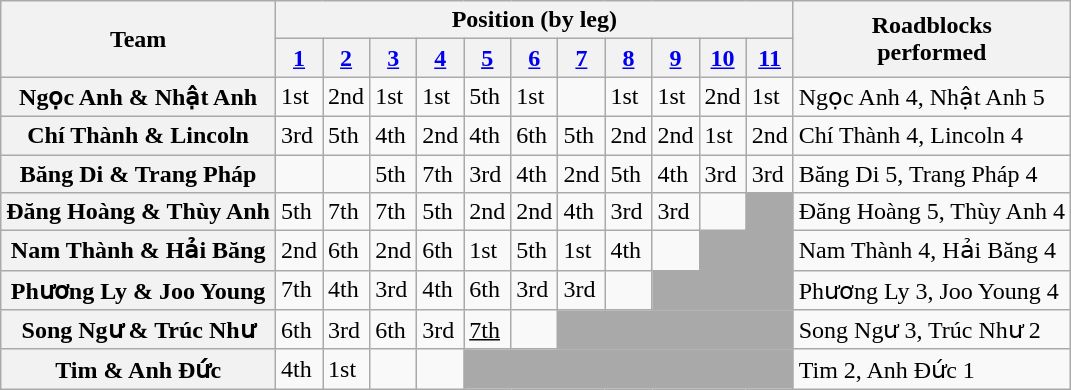<table class="wikitable" style="white-space:nowrap;">
<tr>
<th rowspan="2">Team</th>
<th colspan="11">Position (by leg)</th>
<th rowspan="2">Roadblocks<br>performed</th>
</tr>
<tr>
<th><a href='#'>1</a></th>
<th><a href='#'>2</a></th>
<th><a href='#'>3</a></th>
<th><a href='#'>4</a></th>
<th><u><a href='#'>5</a></u></th>
<th><a href='#'>6</a></th>
<th><a href='#'>7</a></th>
<th><a href='#'>8</a></th>
<th><a href='#'>9</a></th>
<th><a href='#'>10</a></th>
<th><a href='#'>11</a></th>
</tr>
<tr>
<th>Ngọc Anh & Nhật Anh</th>
<td>1st</td>
<td>2nd</td>
<td>1st</td>
<td>1st</td>
<td>5th</td>
<td>1st</td>
<td></td>
<td>1st</td>
<td>1st</td>
<td>2nd</td>
<td>1st</td>
<td>Ngọc Anh 4, Nhật Anh 5</td>
</tr>
<tr>
<th>Chí Thành & Lincoln</th>
<td>3rd</td>
<td>5th</td>
<td>4th</td>
<td>2nd</td>
<td>4th</td>
<td>6th</td>
<td>5th</td>
<td>2nd</td>
<td>2nd</td>
<td>1st</td>
<td>2nd</td>
<td>Chí Thành 4, Lincoln 4</td>
</tr>
<tr>
<th>Băng Di & Trang Pháp</th>
<td></td>
<td><em></em></td>
<td>5th</td>
<td>7th</td>
<td>3rd</td>
<td>4th</td>
<td>2nd</td>
<td>5th</td>
<td>4th</td>
<td>3rd</td>
<td>3rd</td>
<td>Băng Di 5, Trang Pháp 4</td>
</tr>
<tr>
<th>Đăng Hoàng & Thùy Anh</th>
<td>5th</td>
<td>7th</td>
<td>7th</td>
<td>5th</td>
<td>2nd</td>
<td>2nd</td>
<td>4th</td>
<td>3rd</td>
<td>3rd</td>
<td></td>
<td colspan=1 bgcolor=darkgray></td>
<td>Đăng Hoàng 5, Thùy Anh 4</td>
</tr>
<tr>
<th>Nam Thành & Hải Băng</th>
<td>2nd</td>
<td>6th</td>
<td>2nd</td>
<td>6th</td>
<td>1st</td>
<td>5th</td>
<td>1st</td>
<td>4th</td>
<td></td>
<td colspan=2 bgcolor=darkgray></td>
<td>Nam Thành 4, Hải Băng 4</td>
</tr>
<tr>
<th>Phương Ly & Joo Young</th>
<td>7th</td>
<td>4th</td>
<td>3rd</td>
<td>4th</td>
<td>6th</td>
<td>3rd</td>
<td>3rd</td>
<td></td>
<td colspan=3 bgcolor=darkgray></td>
<td>Phương Ly 3, Joo Young 4</td>
</tr>
<tr>
<th>Song Ngư & Trúc Như</th>
<td>6th</td>
<td>3rd</td>
<td>6th</td>
<td>3rd</td>
<td><u>7th</u></td>
<td></td>
<td colspan=5 bgcolor=darkgray></td>
<td>Song Ngư 3, Trúc Như 2</td>
</tr>
<tr>
<th>Tim & Anh Đức</th>
<td>4th</td>
<td>1st</td>
<td> </td>
<td></td>
<td colspan=7 bgcolor=darkgray></td>
<td>Tim 2, Anh Đức 1</td>
</tr>
</table>
